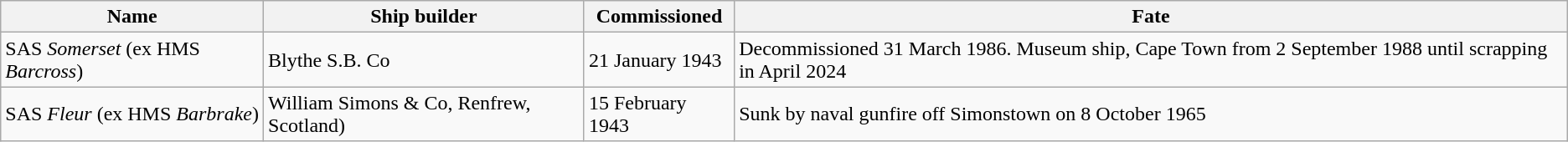<table class="wikitable" style="text-align:left">
<tr>
<th>Name</th>
<th>Ship builder</th>
<th>Commissioned</th>
<th>Fate</th>
</tr>
<tr>
<td>SAS <em>Somerset</em> (ex HMS <em>Barcross</em>)</td>
<td>Blythe S.B. Co</td>
<td>21 January 1943</td>
<td>Decommissioned 31 March 1986. Museum ship, Cape Town from 2 September 1988 until scrapping in April 2024</td>
</tr>
<tr>
<td>SAS <em>Fleur</em> (ex HMS <em>Barbrake</em>)</td>
<td>William Simons & Co, Renfrew, Scotland)</td>
<td>15 February 1943</td>
<td>Sunk by naval gunfire off Simonstown on 8 October 1965</td>
</tr>
</table>
